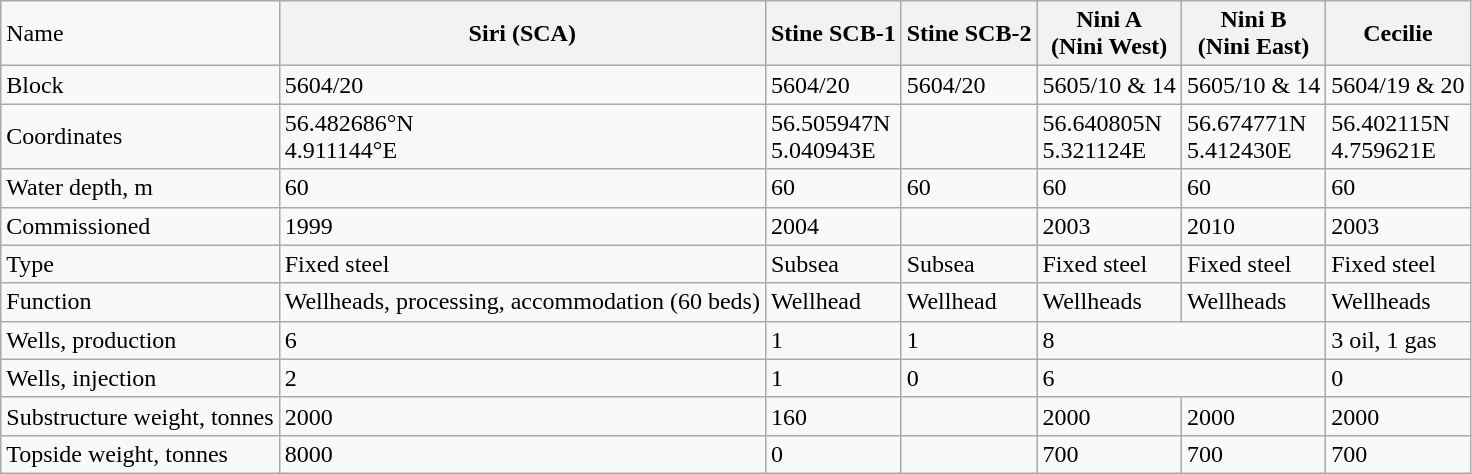<table class="wikitable">
<tr>
<td>Name</td>
<th>Siri (SCA)</th>
<th>Stine SCB-1</th>
<th>Stine SCB-2</th>
<th>Nini A<br>(Nini  West)</th>
<th>Nini B<br>(Nini East)</th>
<th>Cecilie</th>
</tr>
<tr>
<td>Block</td>
<td>5604/20</td>
<td>5604/20</td>
<td>5604/20</td>
<td>5605/10 & 14</td>
<td>5605/10 & 14</td>
<td>5604/19 & 20</td>
</tr>
<tr>
<td>Coordinates</td>
<td>56.482686°N<br>4.911144°E</td>
<td>56.505947N<br>5.040943E</td>
<td></td>
<td>56.640805N<br>5.321124E</td>
<td>56.674771N<br>5.412430E</td>
<td>56.402115N<br>4.759621E</td>
</tr>
<tr>
<td>Water depth, m</td>
<td>60</td>
<td>60</td>
<td>60</td>
<td>60</td>
<td>60</td>
<td>60</td>
</tr>
<tr>
<td>Commissioned</td>
<td>1999</td>
<td>2004</td>
<td></td>
<td>2003</td>
<td>2010</td>
<td>2003</td>
</tr>
<tr>
<td>Type</td>
<td>Fixed steel</td>
<td>Subsea</td>
<td>Subsea</td>
<td>Fixed steel</td>
<td>Fixed steel</td>
<td>Fixed steel</td>
</tr>
<tr>
<td>Function</td>
<td>Wellheads, processing,  accommodation (60 beds)</td>
<td>Wellhead</td>
<td>Wellhead</td>
<td>Wellheads</td>
<td>Wellheads</td>
<td>Wellheads</td>
</tr>
<tr>
<td>Wells, production</td>
<td>6</td>
<td>1</td>
<td>1</td>
<td colspan="2">8</td>
<td>3 oil, 1 gas</td>
</tr>
<tr>
<td>Wells, injection</td>
<td>2</td>
<td>1</td>
<td>0</td>
<td colspan="2">6</td>
<td>0</td>
</tr>
<tr>
<td>Substructure  weight, tonnes</td>
<td>2000</td>
<td>160</td>
<td></td>
<td>2000</td>
<td>2000</td>
<td>2000</td>
</tr>
<tr>
<td>Topside weight, tonnes</td>
<td>8000</td>
<td>0</td>
<td></td>
<td>700</td>
<td>700</td>
<td>700</td>
</tr>
</table>
